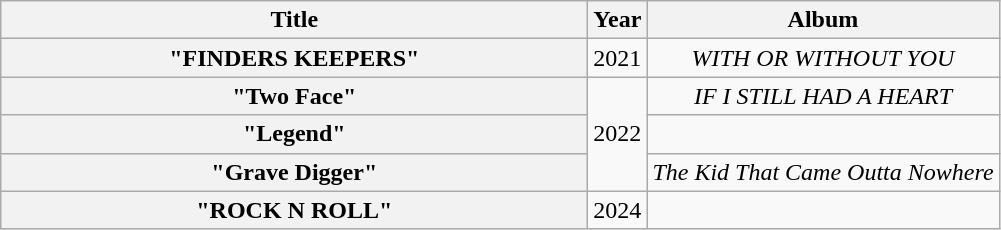<table class="wikitable plainrowheaders" style="text-align:center;">
<tr>
<th scope="col" style="width:24em;">Title</th>
<th scope="col" style="width:1em;">Year</th>
<th scope="col">Album</th>
</tr>
<tr>
<th scope="row">"FINDERS KEEPERS"<br></th>
<td>2021</td>
<td><em>WITH OR WITHOUT YOU</em></td>
</tr>
<tr>
<th scope="row">"Two Face"<br></th>
<td rowspan="3">2022</td>
<td><em>IF I STILL HAD A HEART</em></td>
</tr>
<tr>
<th Scope="row">"Legend"<br></th>
<td></td>
</tr>
<tr>
<th scope="Row">"Grave Digger"<br></th>
<td><em>The Kid That Came Outta Nowhere</em></td>
</tr>
<tr>
<th scope="row">"ROCK N ROLL"<br></th>
<td rowspan="1">2024</td>
<td></td>
</tr>
</table>
